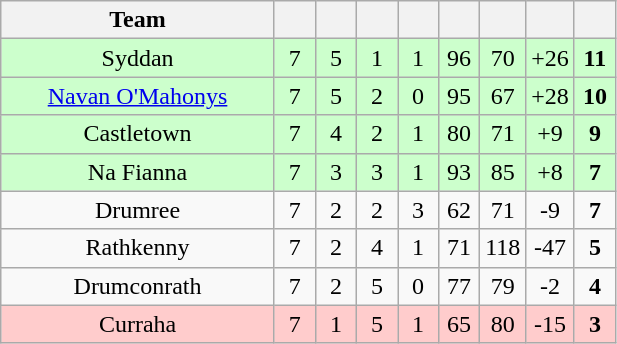<table class="wikitable" style="text-align:center">
<tr>
<th width="175">Team</th>
<th width="20"></th>
<th width="20"></th>
<th width="20"></th>
<th width="20"></th>
<th width="20"></th>
<th width="20"></th>
<th width="20"></th>
<th width="20"></th>
</tr>
<tr style="background:#cfc;">
<td>Syddan</td>
<td>7</td>
<td>5</td>
<td>1</td>
<td>1</td>
<td>96</td>
<td>70</td>
<td>+26</td>
<td><strong>11</strong></td>
</tr>
<tr style="background:#cfc;">
<td><a href='#'>Navan O'Mahonys</a></td>
<td>7</td>
<td>5</td>
<td>2</td>
<td>0</td>
<td>95</td>
<td>67</td>
<td>+28</td>
<td><strong>10</strong></td>
</tr>
<tr style="background:#cfc;">
<td>Castletown</td>
<td>7</td>
<td>4</td>
<td>2</td>
<td>1</td>
<td>80</td>
<td>71</td>
<td>+9</td>
<td><strong>9</strong></td>
</tr>
<tr style="background:#cfc;">
<td>Na Fianna</td>
<td>7</td>
<td>3</td>
<td>3</td>
<td>1</td>
<td>93</td>
<td>85</td>
<td>+8</td>
<td><strong>7</strong></td>
</tr>
<tr>
<td>Drumree</td>
<td>7</td>
<td>2</td>
<td>2</td>
<td>3</td>
<td>62</td>
<td>71</td>
<td>-9</td>
<td><strong>7</strong></td>
</tr>
<tr>
<td>Rathkenny</td>
<td>7</td>
<td>2</td>
<td>4</td>
<td>1</td>
<td>71</td>
<td>118</td>
<td>-47</td>
<td><strong>5</strong></td>
</tr>
<tr>
<td>Drumconrath</td>
<td>7</td>
<td>2</td>
<td>5</td>
<td>0</td>
<td>77</td>
<td>79</td>
<td>-2</td>
<td><strong>4</strong></td>
</tr>
<tr style="background:#fcc;">
<td>Curraha</td>
<td>7</td>
<td>1</td>
<td>5</td>
<td>1</td>
<td>65</td>
<td>80</td>
<td>-15</td>
<td><strong>3</strong></td>
</tr>
</table>
